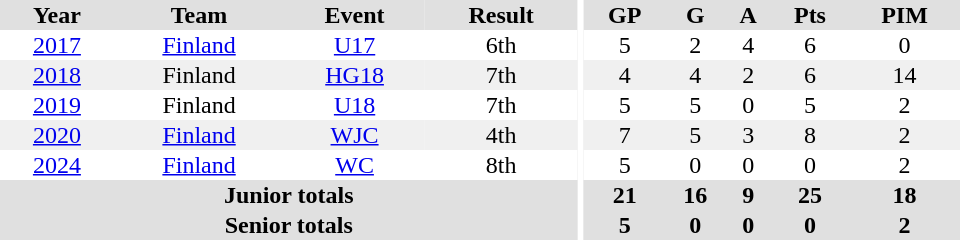<table border="0" cellpadding="1" cellspacing="0" ID="Table3" style="text-align:center; width:40em;">
<tr bgcolor="#e0e0e0">
<th>Year</th>
<th>Team</th>
<th>Event</th>
<th>Result</th>
<th rowspan="99" bgcolor="#ffffff"></th>
<th>GP</th>
<th>G</th>
<th>A</th>
<th>Pts</th>
<th>PIM</th>
</tr>
<tr>
<td><a href='#'>2017</a></td>
<td><a href='#'>Finland</a></td>
<td><a href='#'>U17</a></td>
<td>6th</td>
<td>5</td>
<td>2</td>
<td>4</td>
<td>6</td>
<td>0</td>
</tr>
<tr bgcolor="#f0f0f0">
<td><a href='#'>2018</a></td>
<td>Finland</td>
<td><a href='#'>HG18</a></td>
<td>7th</td>
<td>4</td>
<td>4</td>
<td>2</td>
<td>6</td>
<td>14</td>
</tr>
<tr>
<td><a href='#'>2019</a></td>
<td>Finland</td>
<td><a href='#'>U18</a></td>
<td>7th</td>
<td>5</td>
<td>5</td>
<td>0</td>
<td>5</td>
<td>2</td>
</tr>
<tr bgcolor="#f0f0f0">
<td><a href='#'>2020</a></td>
<td><a href='#'>Finland</a></td>
<td><a href='#'>WJC</a></td>
<td>4th</td>
<td>7</td>
<td>5</td>
<td>3</td>
<td>8</td>
<td>2</td>
</tr>
<tr>
<td><a href='#'>2024</a></td>
<td><a href='#'>Finland</a></td>
<td><a href='#'>WC</a></td>
<td>8th</td>
<td>5</td>
<td>0</td>
<td>0</td>
<td>0</td>
<td>2</td>
</tr>
<tr bgcolor="#e0e0e0">
<th colspan="4">Junior totals</th>
<th>21</th>
<th>16</th>
<th>9</th>
<th>25</th>
<th>18</th>
</tr>
<tr bgcolor="#e0e0e0">
<th colspan="4">Senior totals</th>
<th>5</th>
<th>0</th>
<th>0</th>
<th>0</th>
<th>2</th>
</tr>
</table>
